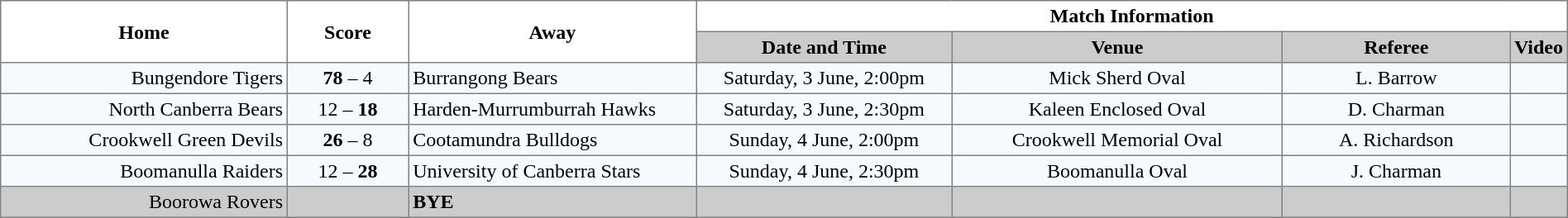<table border="1" cellpadding="3" cellspacing="0" width="100%" style="border-collapse:collapse;  text-align:center;">
<tr>
<th rowspan="2" width="19%">Home</th>
<th rowspan="2" width="8%">Score</th>
<th rowspan="2" width="19%">Away</th>
<th colspan="4">Match Information</th>
</tr>
<tr style="background:#CCCCCC">
<th width="17%">Date and Time</th>
<th width="22%">Venue</th>
<th width="50%">Referee</th>
<th>Video</th>
</tr>
<tr style="text-align:center; background:#f5faff;">
<td align="right">Bungendore Tigers </td>
<td><strong>78</strong> – 4</td>
<td align="left"> Burrangong Bears</td>
<td>Saturday, 3 June, 2:00pm</td>
<td>Mick Sherd Oval</td>
<td>L. Barrow</td>
<td></td>
</tr>
<tr style="text-align:center; background:#f5faff;">
<td align="right">North Canberra Bears </td>
<td>12 – <strong>18</strong></td>
<td align="left"> Harden-Murrumburrah Hawks</td>
<td>Saturday, 3 June, 2:30pm</td>
<td>Kaleen Enclosed Oval</td>
<td>D. Charman</td>
<td></td>
</tr>
<tr style="text-align:center; background:#f5faff;">
<td align="right">Crookwell Green Devils </td>
<td><strong>26</strong> – 8</td>
<td align="left"> Cootamundra Bulldogs</td>
<td>Sunday, 4 June, 2:00pm</td>
<td>Crookwell Memorial Oval</td>
<td>A. Richardson</td>
<td></td>
</tr>
<tr style="text-align:center; background:#f5faff;">
<td align="right">Boomanulla Raiders </td>
<td>12 – <strong>28</strong></td>
<td align="left"> University of Canberra Stars</td>
<td>Sunday, 4 June, 2:30pm</td>
<td>Boomanulla Oval</td>
<td>J. Charman</td>
<td></td>
</tr>
<tr style="text-align:center; background:#CCCCCC;">
<td align="right">Boorowa Rovers </td>
<td></td>
<td align="left"><strong>BYE</strong></td>
<td></td>
<td></td>
<td></td>
<td></td>
</tr>
</table>
